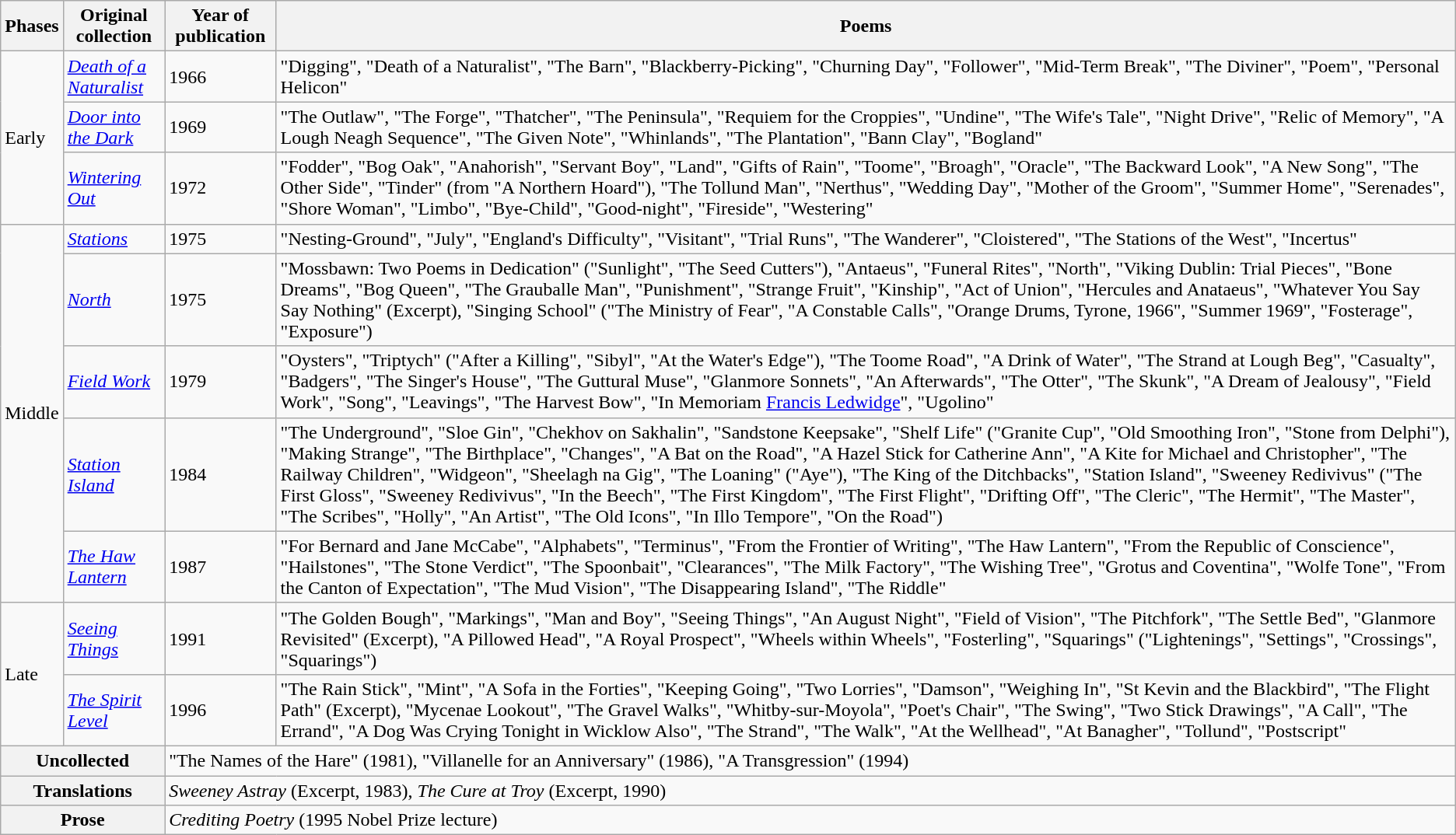<table class="wikitable mw-collapsible">
<tr>
<th>Phases</th>
<th>Original collection</th>
<th>Year of publication</th>
<th>Poems</th>
</tr>
<tr>
<td rowspan="3">Early</td>
<td><em><a href='#'>Death of a Naturalist</a></em></td>
<td>1966</td>
<td>"Digging", "Death of a Naturalist", "The Barn", "Blackberry-Picking", "Churning Day", "Follower", "Mid-Term Break", "The Diviner", "Poem", "Personal Helicon"</td>
</tr>
<tr>
<td><em><a href='#'>Door into the Dark</a></em></td>
<td>1969</td>
<td>"The Outlaw", "The Forge", "Thatcher", "The Peninsula", "Requiem for the Croppies", "Undine", "The Wife's Tale", "Night Drive", "Relic of Memory", "A Lough Neagh Sequence", "The Given Note", "Whinlands", "The Plantation", "Bann Clay", "Bogland"</td>
</tr>
<tr>
<td><em><a href='#'>Wintering Out</a></em></td>
<td>1972</td>
<td>"Fodder", "Bog Oak", "Anahorish", "Servant Boy", "Land", "Gifts of Rain", "Toome", "Broagh", "Oracle", "The Backward Look", "A New Song", "The Other Side", "Tinder" (from "A Northern Hoard"), "The Tollund Man", "Nerthus", "Wedding Day", "Mother of the Groom", "Summer Home", "Serenades", "Shore Woman", "Limbo", "Bye-Child", "Good-night", "Fireside", "Westering"</td>
</tr>
<tr>
<td rowspan="5">Middle</td>
<td><em><a href='#'>Stations</a></em></td>
<td>1975</td>
<td>"Nesting-Ground", "July", "England's Difficulty", "Visitant", "Trial Runs", "The Wanderer", "Cloistered", "The Stations of the West", "Incertus"</td>
</tr>
<tr>
<td><em><a href='#'>North</a></em></td>
<td>1975</td>
<td>"Mossbawn: Two Poems in Dedication" ("Sunlight", "The Seed Cutters"), "Antaeus", "Funeral Rites", "North", "Viking Dublin: Trial Pieces", "Bone Dreams", "Bog Queen", "The Grauballe Man", "Punishment", "Strange Fruit", "Kinship", "Act of Union", "Hercules and Anataeus", "Whatever You Say Say Nothing" (Excerpt), "Singing School" ("The Ministry of Fear", "A Constable Calls", "Orange Drums, Tyrone, 1966", "Summer 1969", "Fosterage", "Exposure")</td>
</tr>
<tr>
<td><em><a href='#'>Field Work</a></em></td>
<td>1979</td>
<td>"Oysters", "Triptych" ("After a Killing", "Sibyl", "At the Water's Edge"), "The Toome Road", "A Drink of Water", "The Strand at Lough Beg", "Casualty", "Badgers", "The Singer's House", "The Guttural Muse", "Glanmore Sonnets", "An Afterwards", "The Otter", "The Skunk", "A Dream of Jealousy", "Field Work", "Song", "Leavings", "The Harvest Bow", "In Memoriam <a href='#'>Francis Ledwidge</a>", "Ugolino"</td>
</tr>
<tr>
<td><em><a href='#'>Station Island</a></em></td>
<td>1984</td>
<td>"The Underground", "Sloe Gin", "Chekhov on Sakhalin", "Sandstone Keepsake", "Shelf Life" ("Granite Cup", "Old Smoothing Iron", "Stone from Delphi"), "Making Strange", "The Birthplace", "Changes", "A Bat on the Road", "A Hazel Stick for Catherine Ann", "A Kite for Michael and Christopher", "The Railway Children", "Widgeon", "Sheelagh na Gig", "The Loaning" ("Aye"), "The King of the Ditchbacks", "Station Island", "Sweeney Redivivus" ("The First Gloss", "Sweeney Redivivus", "In the Beech", "The First Kingdom", "The First Flight", "Drifting Off", "The Cleric", "The Hermit", "The Master", "The Scribes", "Holly", "An Artist", "The Old Icons", "In Illo Tempore", "On the Road")</td>
</tr>
<tr>
<td><em><a href='#'>The Haw Lantern</a></em></td>
<td>1987</td>
<td>"For Bernard and Jane McCabe", "Alphabets", "Terminus", "From the Frontier of Writing", "The Haw Lantern", "From the Republic of Conscience", "Hailstones", "The Stone Verdict", "The Spoonbait", "Clearances", "The Milk Factory", "The Wishing Tree", "Grotus and Coventina", "Wolfe Tone", "From the Canton of Expectation", "The Mud Vision", "The Disappearing Island", "The Riddle"</td>
</tr>
<tr>
<td rowspan="2">Late</td>
<td><em><a href='#'>Seeing Things</a></em></td>
<td>1991</td>
<td>"The Golden Bough", "Markings", "Man and Boy", "Seeing Things", "An August Night", "Field of Vision", "The Pitchfork", "The Settle Bed", "Glanmore Revisited" (Excerpt), "A Pillowed Head", "A Royal Prospect", "Wheels within Wheels", "Fosterling", "Squarings" ("Lightenings", "Settings", "Crossings", "Squarings")</td>
</tr>
<tr>
<td><em><a href='#'>The Spirit Level</a></em></td>
<td>1996</td>
<td>"The Rain Stick", "Mint", "A Sofa in the Forties", "Keeping Going", "Two Lorries", "Damson", "Weighing In", "St Kevin and the Blackbird", "The Flight Path" (Excerpt), "Mycenae Lookout", "The Gravel Walks", "Whitby-sur-Moyola", "Poet's Chair", "The Swing", "Two Stick Drawings", "A Call", "The Errand", "A Dog Was Crying Tonight in Wicklow Also", "The Strand", "The Walk", "At the Wellhead", "At Banagher", "Tollund", "Postscript"</td>
</tr>
<tr>
<th colspan="2">Uncollected</th>
<td colspan="2">"The Names of the Hare" (1981), "Villanelle for an Anniversary" (1986), "A Transgression" (1994)</td>
</tr>
<tr>
<th colspan="2">Translations</th>
<td colspan="2"><em>Sweeney Astray</em> (Excerpt, 1983), <em>The Cure at Troy</em> (Excerpt, 1990)</td>
</tr>
<tr>
<th colspan="2">Prose</th>
<td colspan="2"><em>Crediting Poetry</em> (1995 Nobel Prize lecture)</td>
</tr>
</table>
